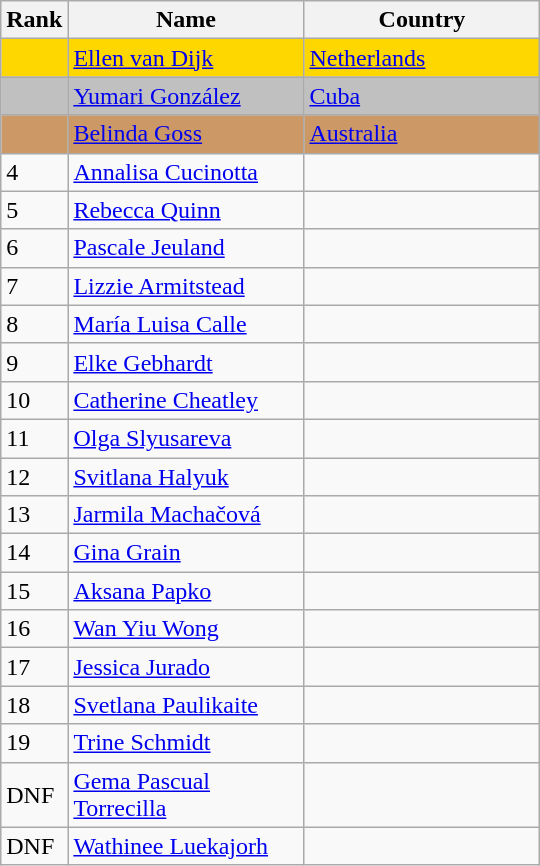<table class="wikitable">
<tr>
<th width=20>Rank</th>
<th ! width=150>Name</th>
<th width=150>Country</th>
</tr>
<tr style="background:gold;">
<td> </td>
<td><a href='#'>Ellen van Dijk</a></td>
<td> <a href='#'>Netherlands</a></td>
</tr>
<tr style="background:silver;">
<td></td>
<td><a href='#'>Yumari González</a></td>
<td> <a href='#'>Cuba</a></td>
</tr>
<tr style="background:#c96;">
<td></td>
<td><a href='#'>Belinda Goss</a></td>
<td> <a href='#'>Australia</a></td>
</tr>
<tr>
<td>4</td>
<td><a href='#'>Annalisa Cucinotta</a></td>
<td></td>
</tr>
<tr>
<td>5</td>
<td><a href='#'>Rebecca Quinn</a></td>
<td></td>
</tr>
<tr>
<td>6</td>
<td><a href='#'>Pascale Jeuland</a></td>
<td></td>
</tr>
<tr>
<td>7</td>
<td><a href='#'>Lizzie Armitstead</a></td>
<td></td>
</tr>
<tr>
<td>8</td>
<td><a href='#'>María Luisa Calle</a></td>
<td></td>
</tr>
<tr>
<td>9</td>
<td><a href='#'>Elke Gebhardt</a></td>
<td></td>
</tr>
<tr>
<td>10</td>
<td><a href='#'>Catherine Cheatley</a></td>
<td></td>
</tr>
<tr>
<td>11</td>
<td><a href='#'>Olga Slyusareva</a></td>
<td></td>
</tr>
<tr>
<td>12</td>
<td><a href='#'>Svitlana Halyuk</a></td>
<td></td>
</tr>
<tr>
<td>13</td>
<td><a href='#'>Jarmila Machačová</a></td>
<td></td>
</tr>
<tr>
<td>14</td>
<td><a href='#'>Gina Grain</a></td>
<td></td>
</tr>
<tr>
<td>15</td>
<td><a href='#'>Aksana Papko</a></td>
<td></td>
</tr>
<tr>
<td>16</td>
<td><a href='#'>Wan Yiu Wong</a></td>
<td></td>
</tr>
<tr>
<td>17</td>
<td><a href='#'>Jessica Jurado</a></td>
<td></td>
</tr>
<tr>
<td>18</td>
<td><a href='#'>Svetlana Paulikaite</a></td>
<td></td>
</tr>
<tr>
<td>19</td>
<td><a href='#'>Trine Schmidt</a></td>
<td></td>
</tr>
<tr>
<td>DNF</td>
<td><a href='#'>Gema Pascual Torrecilla</a></td>
<td></td>
</tr>
<tr>
<td>DNF</td>
<td><a href='#'>Wathinee Luekajorh</a></td>
<td></td>
</tr>
</table>
